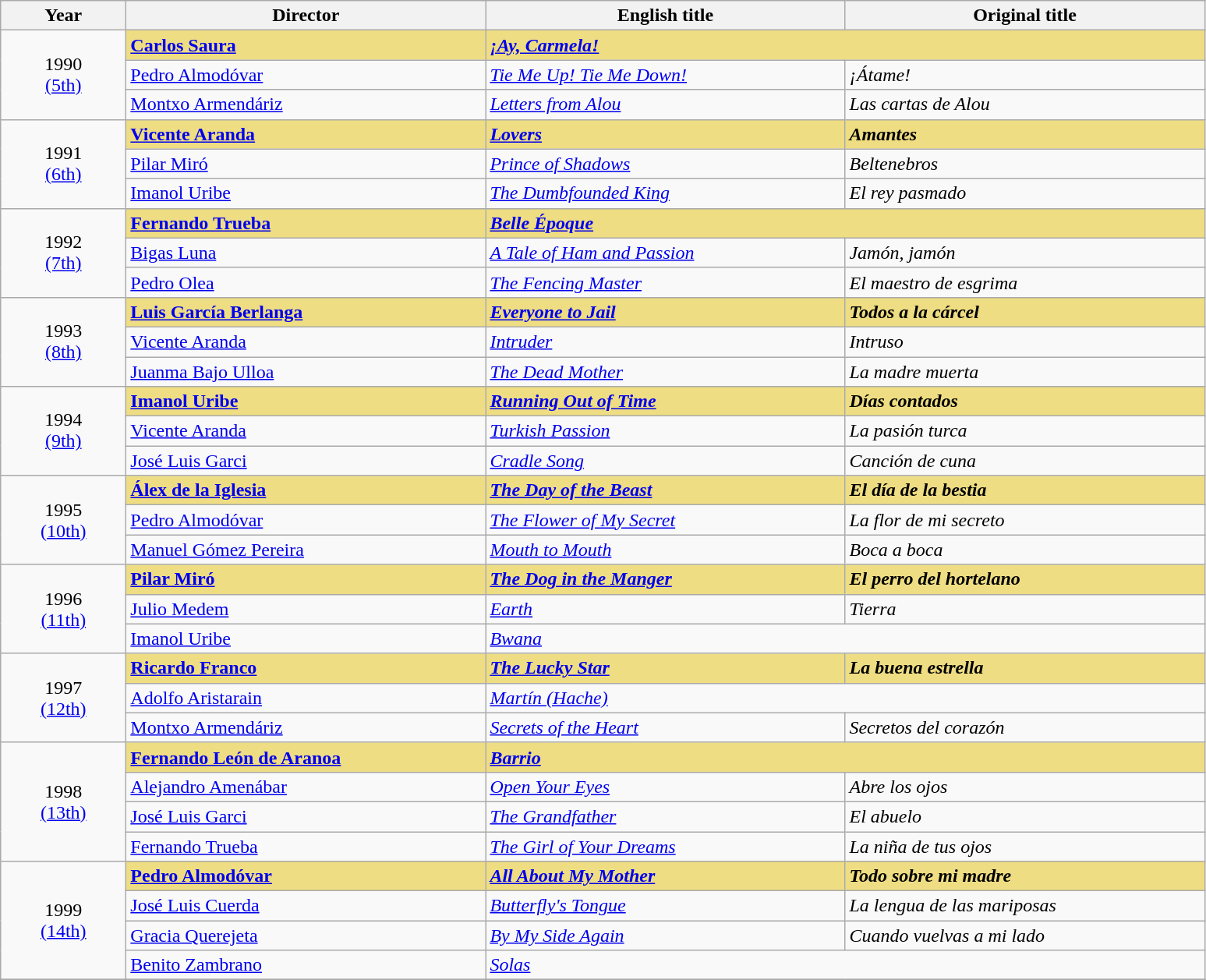<table class="wikitable">
<tr>
<th width="100">Year</th>
<th width="300">Director</th>
<th width="300">English title</th>
<th width="300">Original title</th>
</tr>
<tr>
<td rowspan="3" style="text-align:center;">1990<br><a href='#'>(5th)</a></td>
<td style="background:#eedd82;"><strong><a href='#'>Carlos Saura</a></strong></td>
<td colspan="2" style="background:#eedd82;"><strong><em><a href='#'>¡Ay, Carmela!</a></em></strong></td>
</tr>
<tr>
<td><a href='#'>Pedro Almodóvar</a></td>
<td><em><a href='#'>Tie Me Up! Tie Me Down!</a></em></td>
<td><em>¡Átame!</em></td>
</tr>
<tr>
<td><a href='#'>Montxo Armendáriz</a></td>
<td><em><a href='#'>Letters from Alou</a></em></td>
<td><em>Las cartas de Alou</em></td>
</tr>
<tr>
<td rowspan="3" style="text-align:center;">1991<br><a href='#'>(6th)</a></td>
<td style="background:#eedd82;"><strong><a href='#'>Vicente Aranda</a></strong></td>
<td style="background:#eedd82;"><strong><em><a href='#'>Lovers</a></em></strong></td>
<td style="background:#eedd82;"><strong><em>Amantes</em></strong></td>
</tr>
<tr>
<td><a href='#'>Pilar Miró</a></td>
<td><em><a href='#'>Prince of Shadows</a></em></td>
<td><em>Beltenebros</em></td>
</tr>
<tr>
<td><a href='#'>Imanol Uribe</a></td>
<td><em><a href='#'>The Dumbfounded King</a></em></td>
<td><em>El rey pasmado</em></td>
</tr>
<tr>
<td rowspan="3" style="text-align:center;">1992<br><a href='#'>(7th)</a></td>
<td style="background:#eedd82;"><strong><a href='#'>Fernando Trueba</a></strong></td>
<td colspan="2" style="background:#eedd82;"><strong><em><a href='#'>Belle Époque</a></em></strong></td>
</tr>
<tr>
<td><a href='#'>Bigas Luna</a></td>
<td><em><a href='#'>A Tale of Ham and Passion</a></em></td>
<td><em>Jamón, jamón</em></td>
</tr>
<tr>
<td><a href='#'>Pedro Olea</a></td>
<td><em><a href='#'>The Fencing Master</a></em></td>
<td><em>El maestro de esgrima</em></td>
</tr>
<tr>
<td rowspan="3" style="text-align:center;">1993<br><a href='#'>(8th)</a></td>
<td style="background:#eedd82;"><strong><a href='#'>Luis García Berlanga</a></strong></td>
<td style="background:#eedd82;"><strong><em><a href='#'>Everyone to Jail</a></em></strong></td>
<td style="background:#eedd82;"><strong><em>Todos a la cárcel</em></strong></td>
</tr>
<tr>
<td><a href='#'>Vicente Aranda</a></td>
<td><em><a href='#'>Intruder</a></em></td>
<td><em>Intruso</em></td>
</tr>
<tr>
<td><a href='#'>Juanma Bajo Ulloa</a></td>
<td><em><a href='#'>The Dead Mother</a></em></td>
<td><em>La madre muerta</em></td>
</tr>
<tr>
<td rowspan="3" style="text-align:center;">1994<br><a href='#'>(9th)</a></td>
<td style="background:#eedd82;"><strong><a href='#'>Imanol Uribe</a></strong></td>
<td style="background:#eedd82;"><strong><em><a href='#'>Running Out of Time</a></em></strong></td>
<td style="background:#eedd82;"><strong><em>Días contados</em></strong></td>
</tr>
<tr>
<td><a href='#'>Vicente Aranda</a></td>
<td><em><a href='#'>Turkish Passion</a></em></td>
<td><em>La pasión turca</em></td>
</tr>
<tr>
<td><a href='#'>José Luis Garci</a></td>
<td><em><a href='#'>Cradle Song</a></em></td>
<td><em>Canción de cuna</em></td>
</tr>
<tr>
<td rowspan="3" style="text-align:center;">1995<br><a href='#'>(10th)</a></td>
<td style="background:#eedd82;"><strong><a href='#'>Álex de la Iglesia</a></strong></td>
<td style="background:#eedd82;"><strong><em><a href='#'>The Day of the Beast</a></em></strong></td>
<td style="background:#eedd82;"><strong><em>El día de la bestia</em></strong></td>
</tr>
<tr>
<td><a href='#'>Pedro Almodóvar</a></td>
<td><em><a href='#'>The Flower of My Secret</a></em></td>
<td><em>La flor de mi secreto</em></td>
</tr>
<tr>
<td><a href='#'>Manuel Gómez Pereira</a></td>
<td><em><a href='#'>Mouth to Mouth</a></em></td>
<td><em>Boca a boca</em></td>
</tr>
<tr>
<td rowspan="3" style="text-align:center;">1996<br><a href='#'>(11th)</a></td>
<td style="background:#eedd82;"><strong><a href='#'>Pilar Miró</a></strong></td>
<td style="background:#eedd82;"><strong><em><a href='#'>The Dog in the Manger</a></em></strong></td>
<td style="background:#eedd82;"><strong><em>El perro del hortelano</em></strong></td>
</tr>
<tr>
<td><a href='#'>Julio Medem</a></td>
<td><em><a href='#'>Earth</a></em></td>
<td><em>Tierra</em></td>
</tr>
<tr>
<td><a href='#'>Imanol Uribe</a></td>
<td colspan="2"><em><a href='#'>Bwana</a></em></td>
</tr>
<tr>
<td rowspan="3" style="text-align:center;">1997<br><a href='#'>(12th)</a></td>
<td style="background:#eedd82;"><strong><a href='#'>Ricardo Franco</a></strong></td>
<td style="background:#eedd82;"><strong><em><a href='#'>The Lucky Star</a></em></strong></td>
<td style="background:#eedd82;"><strong><em>La buena estrella</em></strong></td>
</tr>
<tr>
<td><a href='#'>Adolfo Aristarain</a></td>
<td colspan="2"><em><a href='#'>Martín (Hache)</a></em></td>
</tr>
<tr>
<td><a href='#'>Montxo Armendáriz</a></td>
<td><em><a href='#'>Secrets of the Heart</a></em></td>
<td><em>Secretos del corazón</em></td>
</tr>
<tr>
<td rowspan="4" style="text-align:center;">1998<br><a href='#'>(13th)</a></td>
<td style="background:#eedd82;"><strong><a href='#'>Fernando León de Aranoa</a></strong></td>
<td colspan="2" style="background:#eedd82;"><strong><em><a href='#'>Barrio</a></em></strong></td>
</tr>
<tr>
<td><a href='#'>Alejandro Amenábar</a></td>
<td><em><a href='#'>Open Your Eyes</a></em></td>
<td><em>Abre los ojos</em></td>
</tr>
<tr>
<td><a href='#'>José Luis Garci</a></td>
<td><em><a href='#'>The Grandfather</a></em></td>
<td><em>El abuelo</em></td>
</tr>
<tr>
<td><a href='#'>Fernando Trueba</a></td>
<td><em><a href='#'>The Girl of Your Dreams</a></em></td>
<td><em>La niña de tus ojos</em></td>
</tr>
<tr>
<td rowspan="4" style="text-align:center;">1999<br><a href='#'>(14th)</a></td>
<td style="background:#eedd82;"><strong><a href='#'>Pedro Almodóvar</a></strong></td>
<td style="background:#eedd82;"><strong><em><a href='#'>All About My Mother</a></em></strong></td>
<td style="background:#eedd82;"><strong><em>Todo sobre mi madre</em></strong></td>
</tr>
<tr>
<td><a href='#'>José Luis Cuerda</a></td>
<td><em><a href='#'>Butterfly's Tongue</a></em></td>
<td><em>La lengua de las mariposas</em></td>
</tr>
<tr>
<td><a href='#'>Gracia Querejeta</a></td>
<td><em><a href='#'>By My Side Again</a></em></td>
<td><em>Cuando vuelvas a mi lado</em></td>
</tr>
<tr>
<td><a href='#'>Benito Zambrano</a></td>
<td colspan="2"><em><a href='#'>Solas</a></em></td>
</tr>
<tr>
</tr>
</table>
